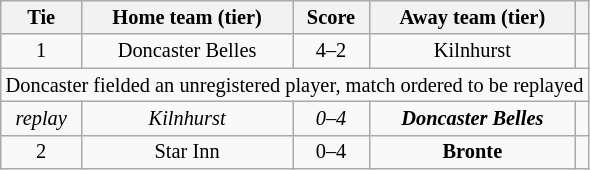<table class="wikitable" style="text-align:center; font-size:85%">
<tr>
<th>Tie</th>
<th>Home team (tier)</th>
<th>Score</th>
<th>Away team (tier)</th>
<th></th>
</tr>
<tr>
<td align="center">1</td>
<td>Doncaster Belles</td>
<td align="center">4–2</td>
<td>Kilnhurst</td>
<td></td>
</tr>
<tr>
<td colspan="5" align="center">Doncaster fielded an unregistered player, match ordered to be replayed</td>
</tr>
<tr>
<td align="center"><em>replay</em></td>
<td><em>Kilnhurst</em></td>
<td align="center"><em>0–4</em></td>
<td><strong><em>Doncaster Belles</em></strong></td>
<td></td>
</tr>
<tr>
<td align="center">2</td>
<td>Star Inn</td>
<td align="center">0–4</td>
<td><strong>Bronte</strong></td>
<td></td>
</tr>
</table>
